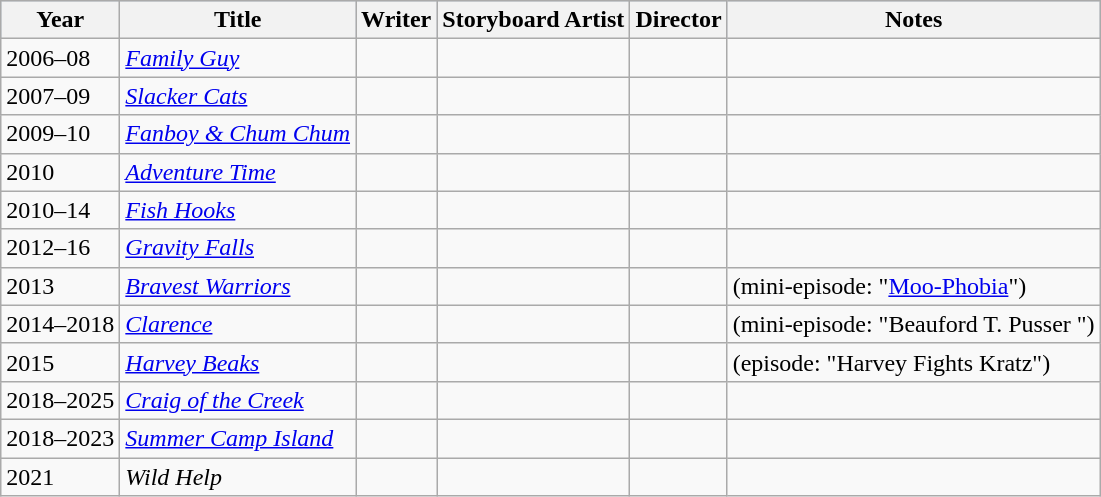<table class="wikitable">
<tr style="background:#b0c4de; text-align:center;">
<th>Year</th>
<th>Title</th>
<th>Writer</th>
<th>Storyboard Artist</th>
<th>Director</th>
<th>Notes</th>
</tr>
<tr>
<td>2006–08</td>
<td><em><a href='#'>Family Guy</a></em></td>
<td></td>
<td></td>
<td></td>
<td></td>
</tr>
<tr>
<td>2007–09</td>
<td><em><a href='#'>Slacker Cats</a></em></td>
<td></td>
<td></td>
<td></td>
<td></td>
</tr>
<tr>
<td>2009–10</td>
<td><em><a href='#'>Fanboy & Chum Chum</a></em></td>
<td></td>
<td></td>
<td></td>
<td></td>
</tr>
<tr>
<td>2010</td>
<td><em><a href='#'>Adventure Time</a></em></td>
<td></td>
<td></td>
<td></td>
<td></td>
</tr>
<tr>
<td>2010–14</td>
<td><em><a href='#'>Fish Hooks</a></em></td>
<td></td>
<td></td>
<td></td>
<td></td>
</tr>
<tr>
<td>2012–16</td>
<td><em><a href='#'>Gravity Falls</a></em></td>
<td></td>
<td></td>
<td></td>
<td></td>
</tr>
<tr>
<td>2013</td>
<td><em><a href='#'>Bravest Warriors</a></em></td>
<td></td>
<td></td>
<td></td>
<td>(mini-episode: "<a href='#'>Moo-Phobia</a>")</td>
</tr>
<tr>
<td>2014–2018</td>
<td><em><a href='#'>Clarence</a></em></td>
<td></td>
<td></td>
<td></td>
<td>(mini-episode: "Beauford T. Pusser ")</td>
</tr>
<tr>
<td>2015</td>
<td><em><a href='#'>Harvey Beaks</a></em></td>
<td></td>
<td></td>
<td></td>
<td>(episode: "Harvey Fights Kratz")</td>
</tr>
<tr>
<td>2018–2025</td>
<td><em><a href='#'>Craig of the Creek</a></em></td>
<td></td>
<td></td>
<td></td>
<td></td>
</tr>
<tr>
<td>2018–2023</td>
<td><em><a href='#'>Summer Camp Island</a></em></td>
<td></td>
<td></td>
<td></td>
<td></td>
</tr>
<tr>
<td>2021</td>
<td><em>Wild Help</em></td>
<td></td>
<td></td>
<td></td>
<td></td>
</tr>
</table>
